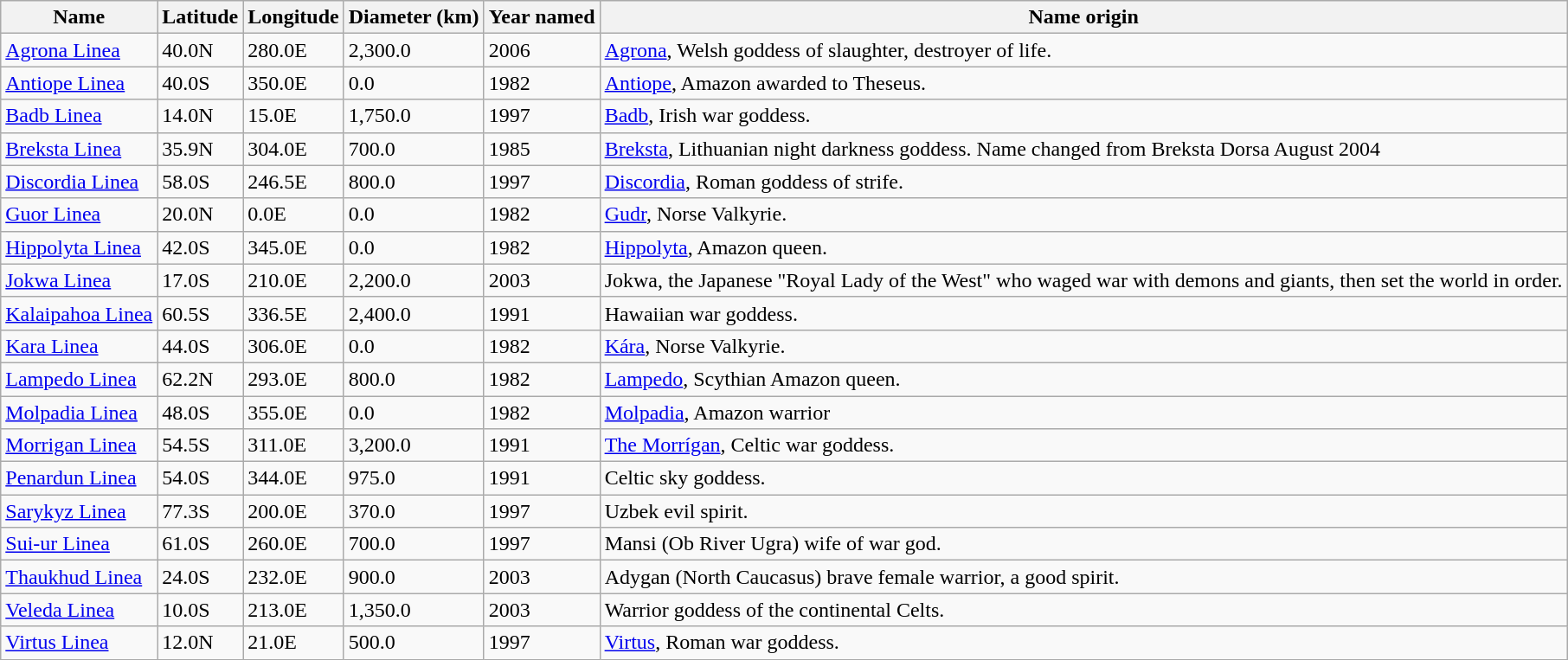<table class="wikitable sortable">
<tr>
<th>Name</th>
<th>Latitude</th>
<th>Longitude</th>
<th>Diameter (km)</th>
<th>Year named</th>
<th>Name origin</th>
</tr>
<tr>
<td><a href='#'>Agrona Linea</a></td>
<td>40.0N</td>
<td>280.0E</td>
<td>2,300.0</td>
<td>2006</td>
<td><a href='#'>Agrona</a>, Welsh goddess of slaughter, destroyer of life.</td>
</tr>
<tr>
<td><a href='#'>Antiope Linea</a></td>
<td>40.0S</td>
<td>350.0E</td>
<td>0.0</td>
<td>1982</td>
<td><a href='#'>Antiope</a>, Amazon awarded to Theseus.</td>
</tr>
<tr>
<td><a href='#'>Badb Linea</a></td>
<td>14.0N</td>
<td>15.0E</td>
<td>1,750.0</td>
<td>1997</td>
<td><a href='#'>Badb</a>, Irish war goddess.</td>
</tr>
<tr>
<td><a href='#'>Breksta Linea</a></td>
<td>35.9N</td>
<td>304.0E</td>
<td>700.0</td>
<td>1985</td>
<td><a href='#'>Breksta</a>, Lithuanian night darkness goddess. Name changed from Breksta Dorsa August 2004</td>
</tr>
<tr>
<td><a href='#'>Discordia Linea</a></td>
<td>58.0S</td>
<td>246.5E</td>
<td>800.0</td>
<td>1997</td>
<td><a href='#'>Discordia</a>, Roman goddess of strife.</td>
</tr>
<tr>
<td><a href='#'>Guor Linea</a></td>
<td>20.0N</td>
<td>0.0E</td>
<td>0.0</td>
<td>1982</td>
<td><a href='#'>Gudr</a>, Norse Valkyrie.</td>
</tr>
<tr>
<td><a href='#'>Hippolyta Linea</a></td>
<td>42.0S</td>
<td>345.0E</td>
<td>0.0</td>
<td>1982</td>
<td><a href='#'>Hippolyta</a>, Amazon queen.</td>
</tr>
<tr>
<td><a href='#'>Jokwa Linea</a></td>
<td>17.0S</td>
<td>210.0E</td>
<td>2,200.0</td>
<td>2003</td>
<td>Jokwa, the Japanese "Royal Lady of the West" who waged war with demons and giants, then set the world in order.</td>
</tr>
<tr>
<td><a href='#'>Kalaipahoa Linea</a></td>
<td>60.5S</td>
<td>336.5E</td>
<td>2,400.0</td>
<td>1991</td>
<td>Hawaiian war goddess.</td>
</tr>
<tr>
<td><a href='#'>Kara Linea</a></td>
<td>44.0S</td>
<td>306.0E</td>
<td>0.0</td>
<td>1982</td>
<td><a href='#'>Kára</a>, Norse Valkyrie.</td>
</tr>
<tr>
<td><a href='#'>Lampedo Linea</a></td>
<td>62.2N</td>
<td>293.0E</td>
<td>800.0</td>
<td>1982</td>
<td><a href='#'>Lampedo</a>, Scythian Amazon queen.</td>
</tr>
<tr>
<td><a href='#'>Molpadia Linea</a></td>
<td>48.0S</td>
<td>355.0E</td>
<td>0.0</td>
<td>1982</td>
<td><a href='#'>Molpadia</a>, Amazon warrior</td>
</tr>
<tr>
<td><a href='#'>Morrigan Linea</a></td>
<td>54.5S</td>
<td>311.0E</td>
<td>3,200.0</td>
<td>1991</td>
<td><a href='#'>The Morrígan</a>, Celtic war goddess.</td>
</tr>
<tr>
<td><a href='#'>Penardun Linea</a></td>
<td>54.0S</td>
<td>344.0E</td>
<td>975.0</td>
<td>1991</td>
<td>Celtic sky goddess.</td>
</tr>
<tr>
<td><a href='#'>Sarykyz Linea</a></td>
<td>77.3S</td>
<td>200.0E</td>
<td>370.0</td>
<td>1997</td>
<td>Uzbek evil spirit.</td>
</tr>
<tr>
<td><a href='#'>Sui-ur Linea</a></td>
<td>61.0S</td>
<td>260.0E</td>
<td>700.0</td>
<td>1997</td>
<td>Mansi (Ob River Ugra) wife of war god.</td>
</tr>
<tr>
<td><a href='#'>Thaukhud Linea</a></td>
<td>24.0S</td>
<td>232.0E</td>
<td>900.0</td>
<td>2003</td>
<td>Adygan (North Caucasus) brave female warrior, a good spirit.</td>
</tr>
<tr>
<td><a href='#'>Veleda Linea</a></td>
<td>10.0S</td>
<td>213.0E</td>
<td>1,350.0</td>
<td>2003</td>
<td>Warrior goddess of the continental Celts.</td>
</tr>
<tr>
<td><a href='#'>Virtus Linea</a></td>
<td>12.0N</td>
<td>21.0E</td>
<td>500.0</td>
<td>1997</td>
<td><a href='#'>Virtus</a>, Roman war goddess.</td>
</tr>
</table>
